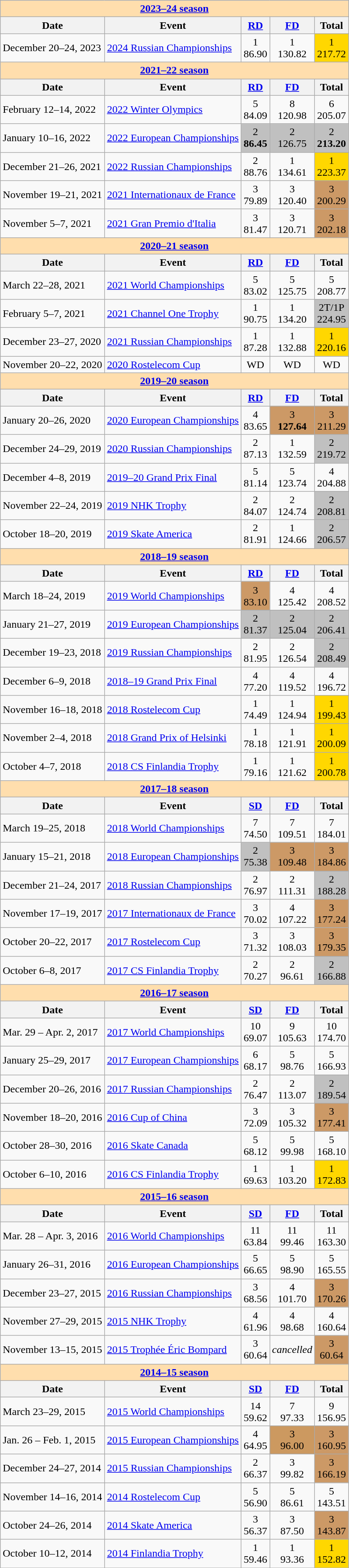<table class="wikitable">
<tr>
<td style="background-color: #ffdead; " colspan=5 align=center><a href='#'><strong>2023–24 season</strong></a></td>
</tr>
<tr>
<th>Date</th>
<th>Event</th>
<th><a href='#'>RD</a></th>
<th><a href='#'>FD</a></th>
<th>Total</th>
</tr>
<tr>
<td>December 20–24, 2023</td>
<td><a href='#'>2024 Russian Championships</a></td>
<td align=center>1 <br> 86.90</td>
<td align=center>1 <br> 130.82</td>
<td align=center bgcolor=gold>1 <br> 217.72</td>
</tr>
<tr>
<td style="background-color: #ffdead; " colspan=5 align=center><a href='#'><strong>2021–22 season</strong></a></td>
</tr>
<tr>
<th>Date</th>
<th>Event</th>
<th><a href='#'>RD</a></th>
<th><a href='#'>FD</a></th>
<th>Total</th>
</tr>
<tr>
<td>February 12–14, 2022</td>
<td><a href='#'>2022 Winter Olympics</a></td>
<td align=center>5 <br> 84.09</td>
<td align=center>8 <br> 120.98</td>
<td align=center>6 <br> 205.07</td>
</tr>
<tr>
<td>January 10–16, 2022</td>
<td><a href='#'>2022 European Championships</a></td>
<td align=center bgcolor=silver>2 <br> <strong>86.45</strong></td>
<td align=center bgcolor=silver>2 <br> 126.75</td>
<td align=center bgcolor=silver>2 <br> <strong>213.20</strong></td>
</tr>
<tr>
<td>December 21–26, 2021</td>
<td><a href='#'>2022 Russian Championships</a></td>
<td align=center>2 <br> 88.76</td>
<td align=center>1 <br> 134.61</td>
<td align=center bgcolor=gold>1 <br> 223.37</td>
</tr>
<tr>
<td>November 19–21, 2021</td>
<td><a href='#'>2021 Internationaux de France</a></td>
<td align=center>3 <br> 79.89</td>
<td align=center>3 <br> 120.40</td>
<td align=center bgcolor=cc9966>3 <br> 200.29</td>
</tr>
<tr>
<td>November 5–7, 2021</td>
<td><a href='#'>2021 Gran Premio d'Italia</a></td>
<td align=center>3 <br> 81.47</td>
<td align=center>3 <br> 120.71</td>
<td align=center bgcolor=cc9966>3 <br> 202.18</td>
</tr>
<tr>
<td style="background-color: #ffdead;" colspan=5 align=center><a href='#'><strong>2020–21 season</strong></a></td>
</tr>
<tr>
<th>Date</th>
<th>Event</th>
<th><a href='#'>RD</a></th>
<th><a href='#'>FD</a></th>
<th>Total</th>
</tr>
<tr>
<td>March 22–28, 2021</td>
<td><a href='#'>2021 World Championships</a></td>
<td align=center>5 <br> 83.02</td>
<td align=center>5 <br> 125.75</td>
<td align=center>5 <br> 208.77</td>
</tr>
<tr>
<td>February 5–7, 2021</td>
<td><a href='#'>2021 Channel One Trophy</a></td>
<td align=center>1 <br> 90.75</td>
<td align=center>1 <br> 134.20</td>
<td align=center bgcolor=silver>2T/1P <br> 224.95</td>
</tr>
<tr>
<td>December 23–27, 2020</td>
<td><a href='#'>2021 Russian Championships</a></td>
<td align=center>1 <br> 87.28</td>
<td align=center>1 <br> 132.88</td>
<td align=center bgcolor=gold>1 <br> 220.16</td>
</tr>
<tr>
<td>November 20–22, 2020</td>
<td><a href='#'>2020 Rostelecom Cup</a></td>
<td align=center>WD <br></td>
<td align=center>WD <br></td>
<td align=center>WD <br></td>
</tr>
<tr>
<td style="background-color: #ffdead;" colspan=5 align=center><a href='#'><strong>2019–20 season</strong></a></td>
</tr>
<tr>
<th>Date</th>
<th>Event</th>
<th><a href='#'>RD</a></th>
<th><a href='#'>FD</a></th>
<th>Total</th>
</tr>
<tr>
<td>January 20–26, 2020</td>
<td><a href='#'>2020 European Championships</a></td>
<td align=center>4 <br> 83.65</td>
<td align=center bgcolor=cc9966>3 <br> <strong>127.64</strong></td>
<td align=center bgcolor=cc9966>3 <br> 211.29</td>
</tr>
<tr>
<td>December 24–29, 2019</td>
<td><a href='#'>2020 Russian Championships</a></td>
<td align=center>2 <br> 87.13</td>
<td align=center>1 <br> 132.59</td>
<td align=center bgcolor=silver>2 <br> 219.72</td>
</tr>
<tr>
<td>December 4–8, 2019</td>
<td><a href='#'>2019–20 Grand Prix Final</a></td>
<td align=center>5 <br> 81.14</td>
<td align=center>5 <br> 123.74</td>
<td align=center>4 <br> 204.88</td>
</tr>
<tr>
<td>November 22–24, 2019</td>
<td><a href='#'>2019 NHK Trophy</a></td>
<td align=center>2 <br> 84.07</td>
<td align=center>2 <br> 124.74</td>
<td align=center bgcolor=silver>2 <br> 208.81</td>
</tr>
<tr>
<td>October 18–20, 2019</td>
<td><a href='#'>2019 Skate America</a></td>
<td align=center>2 <br> 81.91</td>
<td align=center>1 <br> 124.66</td>
<td align=center bgcolor=silver>2 <br> 206.57</td>
</tr>
<tr>
<th style="background-color: #ffdead; " colspan=5 align=center><a href='#'>2018–19 season</a></th>
</tr>
<tr>
<th>Date</th>
<th>Event</th>
<th><a href='#'>RD</a></th>
<th><a href='#'>FD</a></th>
<th>Total</th>
</tr>
<tr>
<td>March 18–24, 2019</td>
<td><a href='#'>2019 World Championships</a></td>
<td align=center bgcolor=cc9966>3 <br> 83.10</td>
<td align=center>4 <br> 125.42</td>
<td align=center>4 <br> 208.52</td>
</tr>
<tr>
<td>January 21–27, 2019</td>
<td><a href='#'>2019 European Championships</a></td>
<td align=center bgcolor=silver>2 <br> 81.37</td>
<td align=center bgcolor=silver>2 <br> 125.04</td>
<td align=center bgcolor=silver>2 <br> 206.41</td>
</tr>
<tr>
<td>December 19–23, 2018</td>
<td><a href='#'>2019 Russian Championships</a></td>
<td align=center>2 <br> 81.95</td>
<td align=center>2 <br> 126.54</td>
<td align=center bgcolor=silver>2 <br> 208.49</td>
</tr>
<tr>
<td>December 6–9, 2018</td>
<td><a href='#'>2018–19 Grand Prix Final</a></td>
<td align=center>4 <br> 77.20</td>
<td align=center>4 <br> 119.52</td>
<td align=center>4 <br> 196.72</td>
</tr>
<tr>
<td>November 16–18, 2018</td>
<td><a href='#'>2018 Rostelecom Cup</a></td>
<td align=center>1 <br> 74.49</td>
<td align=center>1 <br> 124.94</td>
<td align=center bgcolor=gold>1 <br> 199.43</td>
</tr>
<tr>
<td>November 2–4, 2018</td>
<td><a href='#'>2018 Grand Prix of Helsinki</a></td>
<td align=center>1 <br> 78.18</td>
<td align=center>1 <br> 121.91</td>
<td align=center bgcolor=gold>1 <br> 200.09</td>
</tr>
<tr>
<td>October 4–7, 2018</td>
<td><a href='#'>2018 CS Finlandia Trophy</a></td>
<td align=center>1 <br> 79.16</td>
<td align=center>1 <br> 121.62</td>
<td align=center bgcolor=gold>1 <br> 200.78</td>
</tr>
<tr>
<td style="background-color: #ffdead;" colspan=5 align=center><a href='#'><strong>2017–18 season</strong></a></td>
</tr>
<tr>
<th>Date</th>
<th>Event</th>
<th><a href='#'>SD</a></th>
<th><a href='#'>FD</a></th>
<th>Total</th>
</tr>
<tr>
<td>March 19–25, 2018</td>
<td><a href='#'>2018 World Championships</a></td>
<td align=center>7 <br> 74.50</td>
<td align=center>7 <br> 109.51</td>
<td align=center>7 <br> 184.01</td>
</tr>
<tr>
<td>January 15–21, 2018</td>
<td><a href='#'>2018 European Championships</a></td>
<td align=center bgcolor=silver>2 <br> 75.38</td>
<td align=center bgcolor=cc9966>3 <br> 109.48</td>
<td align=center bgcolor=cc9966>3 <br> 184.86</td>
</tr>
<tr>
<td>December 21–24, 2017</td>
<td><a href='#'>2018 Russian Championships</a></td>
<td align=center>2 <br> 76.97</td>
<td align=center>2 <br> 111.31</td>
<td align=center bgcolor=silver>2 <br> 188.28</td>
</tr>
<tr>
<td>November 17–19, 2017</td>
<td><a href='#'>2017 Internationaux de France</a></td>
<td align=center>3 <br> 70.02</td>
<td align=center>4 <br> 107.22</td>
<td align=center bgcolor=cc9966>3 <br> 177.24</td>
</tr>
<tr>
<td>October 20–22, 2017</td>
<td><a href='#'>2017 Rostelecom Cup</a></td>
<td align=center>3 <br> 71.32</td>
<td align=center>3 <br> 108.03</td>
<td align=center bgcolor=cc9966>3 <br> 179.35</td>
</tr>
<tr>
<td>October 6–8, 2017</td>
<td><a href='#'>2017 CS Finlandia Trophy</a></td>
<td align=center>2 <br> 70.27</td>
<td align=center>2 <br> 96.61</td>
<td align=center bgcolor=silver>2 <br> 166.88</td>
</tr>
<tr>
<td style="background-color: #ffdead;" colspan=5 align=center><a href='#'><strong>2016–17 season</strong></a></td>
</tr>
<tr>
<th>Date</th>
<th>Event</th>
<th><a href='#'>SD</a></th>
<th><a href='#'>FD</a></th>
<th>Total</th>
</tr>
<tr>
<td>Mar. 29 – Apr. 2, 2017</td>
<td><a href='#'>2017 World Championships</a></td>
<td align=center>10 <br> 69.07</td>
<td align=center>9 <br> 105.63</td>
<td align=center>10 <br> 174.70</td>
</tr>
<tr>
<td>January 25–29, 2017</td>
<td><a href='#'>2017 European Championships</a></td>
<td align=center>6 <br> 68.17</td>
<td align=center>5 <br> 98.76</td>
<td align=center>5 <br> 166.93</td>
</tr>
<tr>
<td>December 20–26, 2016</td>
<td><a href='#'>2017 Russian Championships</a></td>
<td align=center>2 <br> 76.47</td>
<td align=center>2 <br> 113.07</td>
<td align=center bgcolor=silver>2 <br> 189.54</td>
</tr>
<tr>
<td>November 18–20, 2016</td>
<td><a href='#'>2016 Cup of China</a></td>
<td align=center>3 <br> 72.09</td>
<td align=center>3 <br> 105.32</td>
<td align=center bgcolor=cc9966>3 <br> 177.41</td>
</tr>
<tr>
<td>October 28–30, 2016</td>
<td><a href='#'>2016 Skate Canada</a></td>
<td align=center>5 <br> 68.12</td>
<td align=center>5 <br> 99.98</td>
<td align=center>5 <br> 168.10</td>
</tr>
<tr>
<td>October 6–10, 2016</td>
<td><a href='#'>2016 CS Finlandia Trophy</a></td>
<td align=center>1 <br> 69.63</td>
<td align=center>1 <br> 103.20</td>
<td align=center bgcolor=gold>1 <br> 172.83</td>
</tr>
<tr>
<td style="background-color: #ffdead; " colspan="6" align="center"><a href='#'><strong>2015–16 season</strong></a></td>
</tr>
<tr>
<th>Date</th>
<th>Event</th>
<th><a href='#'>SD</a></th>
<th><a href='#'>FD</a></th>
<th>Total</th>
</tr>
<tr>
<td>Mar. 28 – Apr. 3, 2016</td>
<td><a href='#'>2016 World Championships</a></td>
<td align=center>11 <br> 63.84</td>
<td align=center>11 <br> 99.46</td>
<td align=center>11 <br> 163.30</td>
</tr>
<tr>
<td>January 26–31, 2016</td>
<td><a href='#'>2016 European Championships</a></td>
<td align=center>5 <br> 66.65</td>
<td align=center>5 <br> 98.90</td>
<td align=center>5 <br> 165.55</td>
</tr>
<tr>
<td>December 23–27, 2015</td>
<td><a href='#'>2016 Russian Championships</a></td>
<td align=center>3 <br> 68.56</td>
<td align=center>4 <br> 101.70</td>
<td align=center bgcolor=cc9966>3 <br> 170.26</td>
</tr>
<tr>
<td>November 27–29, 2015</td>
<td><a href='#'>2015 NHK Trophy</a></td>
<td align=center>4 <br> 61.96</td>
<td align=center>4 <br> 98.68</td>
<td align=center>4 <br> 160.64</td>
</tr>
<tr>
<td>November 13–15, 2015</td>
<td><a href='#'>2015 Trophée Éric Bompard</a></td>
<td align=center>3 <br> 60.64</td>
<td align=center><em>cancelled</em></td>
<td align=center bgcolor=cc9966>3 <br> 60.64</td>
</tr>
<tr>
<td style="background-color: #ffdead; " colspan="6" align="center"><a href='#'><strong>2014–15 season</strong></a></td>
</tr>
<tr>
<th>Date</th>
<th>Event</th>
<th><a href='#'>SD</a></th>
<th><a href='#'>FD</a></th>
<th>Total</th>
</tr>
<tr>
<td>March 23–29, 2015</td>
<td><a href='#'>2015 World Championships</a></td>
<td align=center>14 <br> 59.62</td>
<td align=center>7 <br> 97.33</td>
<td align=center>9 <br> 156.95</td>
</tr>
<tr>
<td>Jan. 26 – Feb. 1, 2015</td>
<td><a href='#'>2015 European Championships</a></td>
<td align=center>4 <br> 64.95</td>
<td align=center bgcolor=cc996>3 <br> 96.00</td>
<td align=center bgcolor=cc9966>3 <br> 160.95</td>
</tr>
<tr>
<td>December 24–27, 2014</td>
<td><a href='#'>2015 Russian Championships</a></td>
<td align=center>2 <br> 66.37</td>
<td align=center>3 <br> 99.82</td>
<td align=center bgcolor=cc9966>3 <br> 166.19</td>
</tr>
<tr>
<td>November 14–16, 2014</td>
<td><a href='#'>2014 Rostelecom Cup</a></td>
<td align=center>5 <br> 56.90</td>
<td align=center>5 <br> 86.61</td>
<td align=center>5 <br> 143.51</td>
</tr>
<tr>
<td>October 24–26, 2014</td>
<td><a href='#'>2014 Skate America</a></td>
<td align=center>3 <br> 56.37</td>
<td align=center>3 <br> 87.50</td>
<td align=center bgcolor=cc9966>3 <br> 143.87</td>
</tr>
<tr>
<td>October 10–12, 2014</td>
<td><a href='#'>2014 Finlandia Trophy</a></td>
<td align=center>1 <br> 59.46</td>
<td align=center>1 <br> 93.36</td>
<td align=center bgcolor=gold>1 <br> 152.82</td>
</tr>
<tr>
</tr>
</table>
